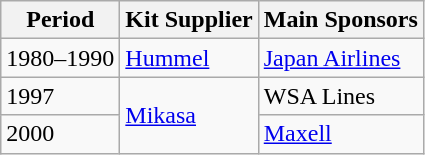<table class="wikitable">
<tr>
<th>Period</th>
<th>Kit Supplier</th>
<th>Main Sponsors</th>
</tr>
<tr>
<td>1980–1990</td>
<td> <a href='#'>Hummel</a></td>
<td> <a href='#'>Japan Airlines</a></td>
</tr>
<tr>
<td>1997</td>
<td rowspan="2"> <a href='#'>Mikasa</a></td>
<td>WSA Lines</td>
</tr>
<tr>
<td>2000</td>
<td> <a href='#'>Maxell</a></td>
</tr>
</table>
